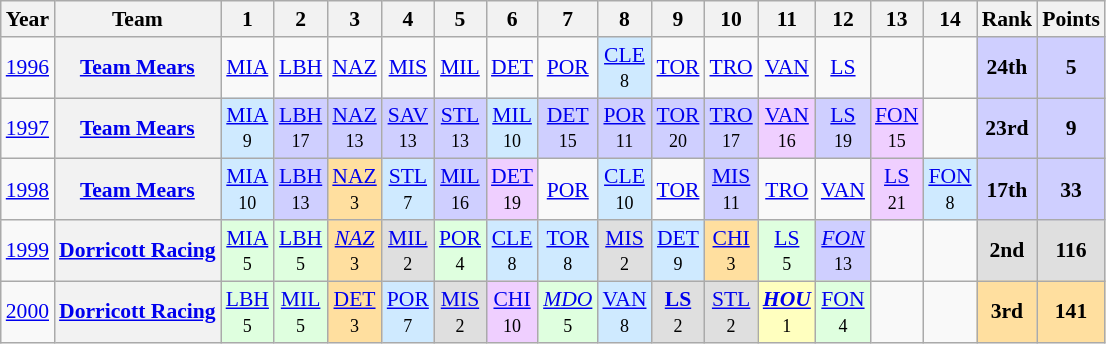<table class="wikitable" style="text-align:center; font-size:90%">
<tr>
<th>Year</th>
<th>Team</th>
<th>1</th>
<th>2</th>
<th>3</th>
<th>4</th>
<th>5</th>
<th>6</th>
<th>7</th>
<th>8</th>
<th>9</th>
<th>10</th>
<th>11</th>
<th>12</th>
<th>13</th>
<th>14</th>
<th>Rank</th>
<th>Points</th>
</tr>
<tr>
<td><a href='#'>1996</a></td>
<th><a href='#'>Team Mears</a></th>
<td><a href='#'>MIA</a></td>
<td><a href='#'>LBH</a></td>
<td><a href='#'>NAZ</a></td>
<td><a href='#'>MIS</a></td>
<td><a href='#'>MIL</a></td>
<td><a href='#'>DET</a></td>
<td><a href='#'>POR</a></td>
<td style="background:#CFEAFF;"><a href='#'>CLE</a><br><small>8</small></td>
<td><a href='#'>TOR</a></td>
<td><a href='#'>TRO</a></td>
<td><a href='#'>VAN</a></td>
<td><a href='#'>LS</a></td>
<td></td>
<td></td>
<td style="background:#CFCFFF;"><strong>24th</strong></td>
<td style="background:#CFCFFF;"><strong>5</strong></td>
</tr>
<tr>
<td><a href='#'>1997</a></td>
<th><a href='#'>Team Mears</a></th>
<td style="background:#CFEAFF;"><a href='#'>MIA</a><br><small>9</small></td>
<td style="background:#CFCFFF;"><a href='#'>LBH</a><br><small>17</small></td>
<td style="background:#CFCFFF;"><a href='#'>NAZ</a><br><small>13</small></td>
<td style="background:#CFCFFF;"><a href='#'>SAV</a><br><small>13</small></td>
<td style="background:#CFCFFF;"><a href='#'>STL</a><br><small>13</small></td>
<td style="background:#CFEAFF;"><a href='#'>MIL</a><br><small>10</small></td>
<td style="background:#CFCFFF;"><a href='#'>DET</a><br><small>15</small></td>
<td style="background:#CFCFFF;"><a href='#'>POR</a><br><small>11</small></td>
<td style="background:#CFCFFF;"><a href='#'>TOR</a><br><small>20</small></td>
<td style="background:#CFCFFF;"><a href='#'>TRO</a><br><small>17</small></td>
<td style="background:#EFCFFF;"><a href='#'>VAN</a><br><small>16</small></td>
<td style="background:#CFCFFF;"><a href='#'>LS</a><br><small>19</small></td>
<td style="background:#EFCFFF;"><a href='#'>FON</a><br><small>15</small></td>
<td></td>
<td style="background:#CFCFFF;"><strong>23rd</strong></td>
<td style="background:#CFCFFF;"><strong>9</strong></td>
</tr>
<tr>
<td><a href='#'>1998</a></td>
<th><a href='#'>Team Mears</a></th>
<td style="background:#CFEAFF;"><a href='#'>MIA</a><br><small>10</small></td>
<td style="background:#CFCFFF;"><a href='#'>LBH</a><br><small>13</small></td>
<td style="background:#FFDF9F;"><a href='#'>NAZ</a><br><small>3</small></td>
<td style="background:#CFEAFF;"><a href='#'>STL</a><br><small>7</small></td>
<td style="background:#CFCFFF;"><a href='#'>MIL</a><br><small>16</small></td>
<td style="background:#EFCFFF;"><a href='#'>DET</a><br><small>19</small></td>
<td><a href='#'>POR</a></td>
<td style="background:#CFEAFF;"><a href='#'>CLE</a><br><small>10</small></td>
<td><a href='#'>TOR</a></td>
<td style="background:#CFCFFF;"><a href='#'>MIS</a><br><small>11</small></td>
<td><a href='#'>TRO</a></td>
<td><a href='#'>VAN</a></td>
<td style="background:#EFCFFF;"><a href='#'>LS</a><br><small>21</small></td>
<td style="background:#CFEAFF;"><a href='#'>FON</a><br><small>8</small></td>
<td style="background:#CFCFFF;"><strong>17th</strong></td>
<td style="background:#CFCFFF;"><strong>33</strong></td>
</tr>
<tr>
<td><a href='#'>1999</a></td>
<th><a href='#'>Dorricott Racing</a></th>
<td style="background:#DFFFDF;"><a href='#'>MIA</a><br><small>5</small></td>
<td style="background:#DFFFDF;"><a href='#'>LBH</a><br><small>5</small></td>
<td style="background:#FFDF9F;"><em><a href='#'>NAZ</a></em><br><small>3</small></td>
<td style="background:#DFDFDF;"><a href='#'>MIL</a><br><small>2</small></td>
<td style="background:#DFFFDF;"><a href='#'>POR</a><br><small>4</small></td>
<td style="background:#CFEAFF;"><a href='#'>CLE</a><br><small>8</small></td>
<td style="background:#CFEAFF;"><a href='#'>TOR</a><br><small>8</small></td>
<td style="background:#DFDFDF;"><a href='#'>MIS</a><br><small>2</small></td>
<td style="background:#CFEAFF;"><a href='#'>DET</a><br><small>9</small></td>
<td style="background:#FFDF9F;"><a href='#'>CHI</a><br><small>3</small></td>
<td style="background:#DFFFDF;"><a href='#'>LS</a><br><small>5</small></td>
<td style="background:#CFCFFF;"><em><a href='#'>FON</a></em><br><small>13</small></td>
<td></td>
<td></td>
<td style="background:#DFDFDF;"><strong>2nd</strong></td>
<td style="background:#DFDFDF;"><strong>116</strong></td>
</tr>
<tr>
<td><a href='#'>2000</a></td>
<th><a href='#'>Dorricott Racing</a></th>
<td style="background:#DFFFDF;"><a href='#'>LBH</a><br><small>5</small></td>
<td style="background:#DFFFDF;"><a href='#'>MIL</a><br><small>5</small></td>
<td style="background:#FFDF9F;"><a href='#'>DET</a><br><small>3</small></td>
<td style="background:#CFEAFF;"><a href='#'>POR</a><br><small>7</small></td>
<td style="background:#DFDFDF;"><a href='#'>MIS</a><br><small>2</small></td>
<td style="background:#EFCFFF;"><a href='#'>CHI</a><br><small>10</small></td>
<td style="background:#DFFFDF;"><em><a href='#'>MDO</a></em><br><small>5</small></td>
<td style="background:#CFEAFF;"><a href='#'>VAN</a><br><small>8</small></td>
<td style="background:#DFDFDF;"><strong><a href='#'>LS</a></strong><br><small>2</small></td>
<td style="background:#DFDFDF;"><a href='#'>STL</a><br><small>2</small></td>
<td style="background:#FFFFBF;"><strong><em><a href='#'>HOU</a></em></strong><br><small>1</small></td>
<td style="background:#DFFFDF;"><a href='#'>FON</a><br><small>4</small></td>
<td></td>
<td></td>
<td style="background:#FFDF9F;"><strong>3rd</strong></td>
<td style="background:#FFDF9F;"><strong>141</strong></td>
</tr>
</table>
